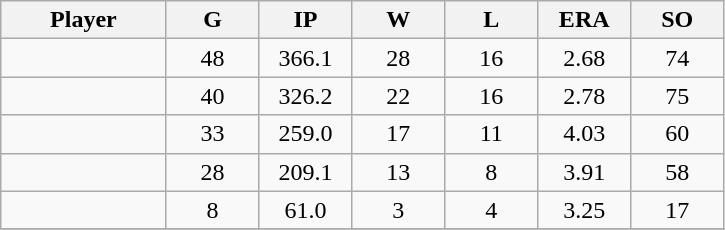<table class="wikitable sortable">
<tr>
<th bgcolor="#DDDDFF" width="16%">Player</th>
<th bgcolor="#DDDDFF" width="9%">G</th>
<th bgcolor="#DDDDFF" width="9%">IP</th>
<th bgcolor="#DDDDFF" width="9%">W</th>
<th bgcolor="#DDDDFF" width="9%">L</th>
<th bgcolor="#DDDDFF" width="9%">ERA</th>
<th bgcolor="#DDDDFF" width="9%">SO</th>
</tr>
<tr align="center">
<td></td>
<td>48</td>
<td>366.1</td>
<td>28</td>
<td>16</td>
<td>2.68</td>
<td>74</td>
</tr>
<tr align="center">
<td></td>
<td>40</td>
<td>326.2</td>
<td>22</td>
<td>16</td>
<td>2.78</td>
<td>75</td>
</tr>
<tr align="center">
<td></td>
<td>33</td>
<td>259.0</td>
<td>17</td>
<td>11</td>
<td>4.03</td>
<td>60</td>
</tr>
<tr align="center">
<td></td>
<td>28</td>
<td>209.1</td>
<td>13</td>
<td>8</td>
<td>3.91</td>
<td>58</td>
</tr>
<tr align="center">
<td></td>
<td>8</td>
<td>61.0</td>
<td>3</td>
<td>4</td>
<td>3.25</td>
<td>17</td>
</tr>
<tr align="center">
</tr>
</table>
